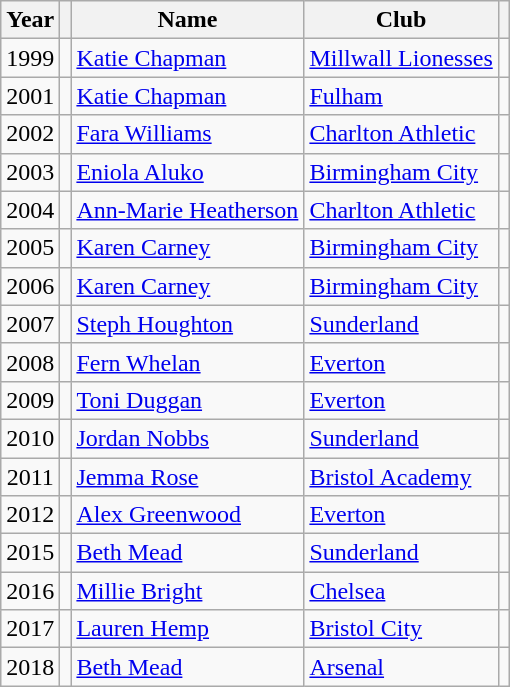<table class="wikitable sortable">
<tr>
<th scope=col>Year</th>
<th scope=col></th>
<th scope=col>Name</th>
<th scope=col>Club</th>
<th scope=col class=unsortable></th>
</tr>
<tr>
<td align="center">1999</td>
<td></td>
<td><a href='#'>Katie Chapman</a></td>
<td><a href='#'>Millwall Lionesses</a></td>
<td align="center"></td>
</tr>
<tr>
<td align="center">2001</td>
<td></td>
<td><a href='#'>Katie Chapman</a></td>
<td><a href='#'>Fulham</a></td>
<td align="center"></td>
</tr>
<tr>
<td align="center">2002</td>
<td></td>
<td><a href='#'>Fara Williams</a></td>
<td><a href='#'>Charlton Athletic</a></td>
<td align="center"></td>
</tr>
<tr>
<td align="center">2003</td>
<td></td>
<td><a href='#'>Eniola Aluko</a></td>
<td><a href='#'>Birmingham City</a></td>
<td align="center"></td>
</tr>
<tr>
<td align="center">2004</td>
<td></td>
<td><a href='#'>Ann-Marie Heatherson</a></td>
<td><a href='#'>Charlton Athletic</a></td>
<td align="center"></td>
</tr>
<tr>
<td align="center">2005</td>
<td></td>
<td><a href='#'>Karen Carney</a></td>
<td><a href='#'>Birmingham City</a></td>
<td align="center"></td>
</tr>
<tr>
<td align="center">2006</td>
<td></td>
<td><a href='#'>Karen Carney</a></td>
<td><a href='#'>Birmingham City</a></td>
<td align="center"></td>
</tr>
<tr>
<td align="center">2007</td>
<td></td>
<td><a href='#'>Steph Houghton</a></td>
<td><a href='#'>Sunderland</a></td>
<td align="center"></td>
</tr>
<tr>
<td align="center">2008</td>
<td></td>
<td><a href='#'>Fern Whelan</a></td>
<td><a href='#'>Everton</a></td>
<td align="center"></td>
</tr>
<tr>
<td align="center">2009</td>
<td></td>
<td><a href='#'>Toni Duggan</a></td>
<td><a href='#'>Everton</a></td>
<td align="center"></td>
</tr>
<tr>
<td align="center">2010</td>
<td></td>
<td><a href='#'>Jordan Nobbs</a></td>
<td><a href='#'>Sunderland</a></td>
<td align="center"></td>
</tr>
<tr>
<td align="center">2011</td>
<td></td>
<td><a href='#'>Jemma Rose</a></td>
<td><a href='#'>Bristol Academy</a></td>
<td align="center"></td>
</tr>
<tr>
<td align="center">2012</td>
<td></td>
<td><a href='#'>Alex Greenwood</a></td>
<td><a href='#'>Everton</a></td>
<td align="center"></td>
</tr>
<tr>
<td align="center">2015</td>
<td></td>
<td><a href='#'>Beth Mead</a></td>
<td><a href='#'>Sunderland</a></td>
<td align="center"></td>
</tr>
<tr>
<td align="center">2016</td>
<td></td>
<td><a href='#'>Millie Bright</a></td>
<td><a href='#'>Chelsea</a></td>
<td align="center"></td>
</tr>
<tr>
<td align="center">2017</td>
<td></td>
<td><a href='#'>Lauren Hemp</a></td>
<td><a href='#'>Bristol City</a></td>
<td align="center"></td>
</tr>
<tr>
<td align="center">2018</td>
<td></td>
<td><a href='#'>Beth Mead</a></td>
<td><a href='#'>Arsenal</a></td>
<td align="center"></td>
</tr>
</table>
